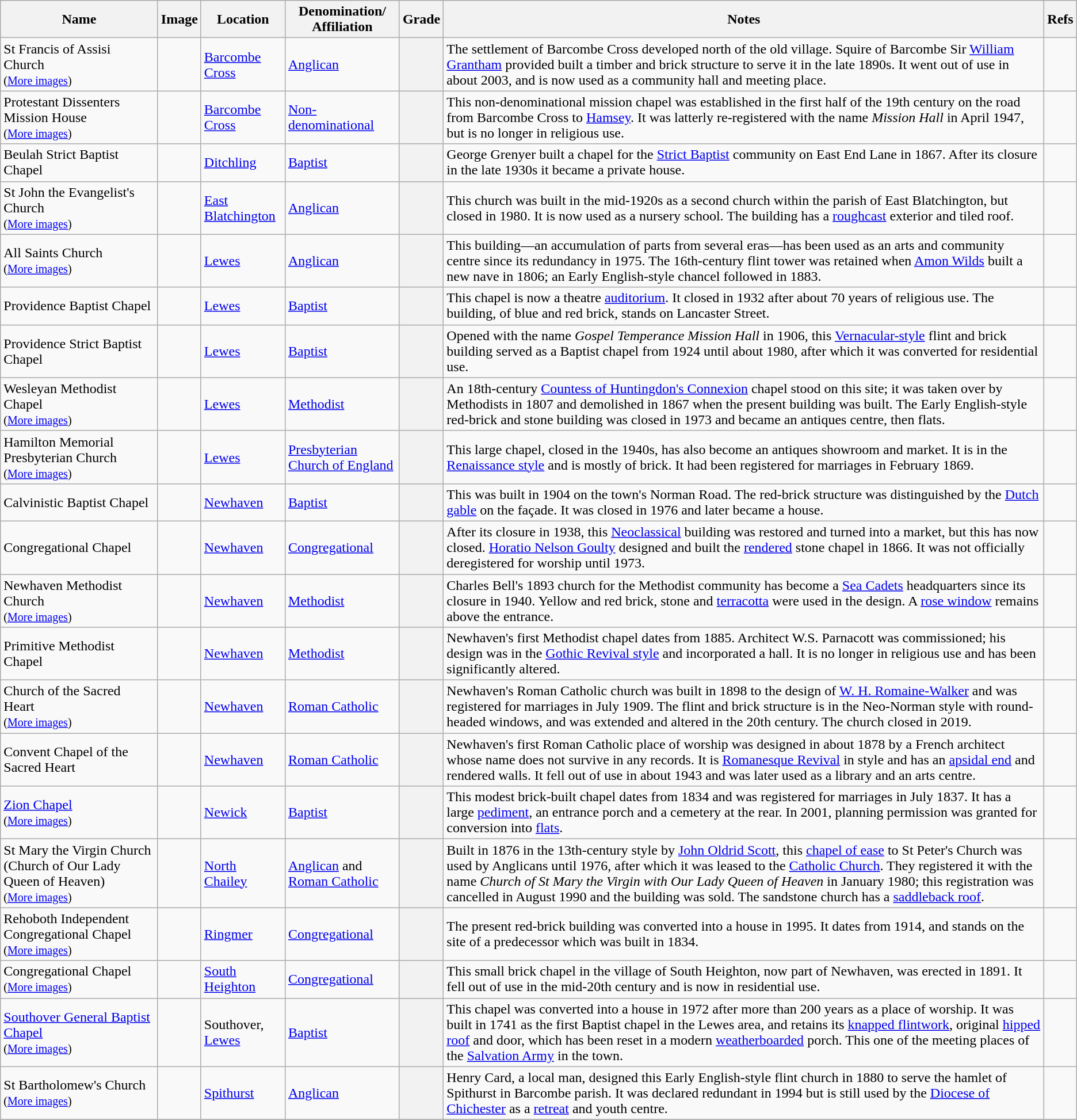<table class="wikitable sortable">
<tr>
<th align="center">Name</th>
<th align="center" class="unsortable">Image</th>
<th align="center">Location</th>
<th align="center">Denomination/<br>Affiliation</th>
<th align="center">Grade</th>
<th align="center" class="unsortable">Notes</th>
<th align="center" class="unsortable">Refs</th>
</tr>
<tr>
<td>St Francis of Assisi Church<br><small>(<a href='#'>More images</a>)</small></td>
<td></td>
<td><a href='#'>Barcombe Cross</a><br></td>
<td><a href='#'>Anglican</a></td>
<th align="center"></th>
<td>The settlement of Barcombe Cross developed north of the old village.  Squire of Barcombe Sir <a href='#'>William Grantham</a> provided built a timber and brick structure to serve it in the late 1890s.  It went out of use in about 2003, and is now used as a community hall and meeting place.</td>
<td><br></td>
</tr>
<tr>
<td>Protestant Dissenters Mission House<br><small>(<a href='#'>More images</a>)</small></td>
<td></td>
<td><a href='#'>Barcombe Cross</a><br></td>
<td><a href='#'>Non-denominational</a></td>
<th align="center"></th>
<td>This non-denominational mission chapel was established in the first half of the 19th century on the road from Barcombe Cross to <a href='#'>Hamsey</a>.  It was latterly re-registered with the name <em>Mission Hall</em> in April 1947, but is no longer in religious use.</td>
<td><br></td>
</tr>
<tr>
<td>Beulah Strict Baptist Chapel</td>
<td></td>
<td><a href='#'>Ditchling</a><br></td>
<td><a href='#'>Baptist</a></td>
<th align="center"></th>
<td>George Grenyer built a chapel for the <a href='#'>Strict Baptist</a> community on East End Lane in 1867.  After its closure in the late 1930s it became a private house.</td>
<td><br></td>
</tr>
<tr>
<td>St John the Evangelist's Church<br><small>(<a href='#'>More images</a>)</small></td>
<td></td>
<td><a href='#'>East Blatchington</a><br></td>
<td><a href='#'>Anglican</a></td>
<th align="center"></th>
<td>This church was built in the mid-1920s as a second church within the parish of East Blatchington, but closed in 1980.  It is now used as a nursery school.  The building has a <a href='#'>roughcast</a> exterior and tiled roof.</td>
<td></td>
</tr>
<tr>
<td>All Saints Church<br><small>(<a href='#'>More images</a>)</small></td>
<td></td>
<td><a href='#'>Lewes</a><br></td>
<td><a href='#'>Anglican</a></td>
<th></th>
<td>This building—an accumulation of parts from several eras—has been used as an arts and community centre since its redundancy in 1975.  The 16th-century flint tower was retained when <a href='#'>Amon Wilds</a> built a new nave in 1806; an Early English-style chancel followed in 1883.</td>
<td><br></td>
</tr>
<tr>
<td>Providence Baptist Chapel</td>
<td></td>
<td><a href='#'>Lewes</a><br></td>
<td><a href='#'>Baptist</a></td>
<th align="center"></th>
<td>This chapel is now a theatre <a href='#'>auditorium</a>.  It closed in 1932 after about 70 years of religious use.  The building, of blue and red brick, stands on Lancaster Street.</td>
<td></td>
</tr>
<tr>
<td>Providence Strict Baptist Chapel</td>
<td></td>
<td><a href='#'>Lewes</a><br></td>
<td><a href='#'>Baptist</a></td>
<th align="center"></th>
<td>Opened with the name <em>Gospel Temperance Mission Hall</em> in 1906, this <a href='#'>Vernacular-style</a> flint and brick building served as a Baptist chapel from 1924 until about 1980, after which it was converted for residential use.</td>
<td></td>
</tr>
<tr>
<td>Wesleyan Methodist Chapel<br><small>(<a href='#'>More images</a>)</small></td>
<td></td>
<td><a href='#'>Lewes</a><br></td>
<td><a href='#'>Methodist</a></td>
<th align="center"></th>
<td>An 18th-century <a href='#'>Countess of Huntingdon's Connexion</a> chapel stood on this site; it was taken over by Methodists in 1807 and demolished in 1867 when the present building was built.  The Early English-style red-brick and stone building was closed in 1973 and became an antiques centre, then flats.</td>
<td><br></td>
</tr>
<tr>
<td>Hamilton Memorial Presbyterian Church<br><small>(<a href='#'>More images</a>)</small></td>
<td></td>
<td><a href='#'>Lewes</a><br></td>
<td><a href='#'>Presbyterian Church of England</a></td>
<th align="center"></th>
<td>This large chapel, closed in the 1940s, has also become an antiques showroom and market.  It is in the <a href='#'>Renaissance style</a> and is mostly of brick.  It had been registered for marriages in February 1869.</td>
<td><br></td>
</tr>
<tr>
<td>Calvinistic Baptist Chapel</td>
<td></td>
<td><a href='#'>Newhaven</a><br></td>
<td><a href='#'>Baptist</a></td>
<th align="center"></th>
<td>This was built in 1904 on the town's Norman Road.  The red-brick structure was distinguished by the <a href='#'>Dutch gable</a> on the façade.  It was closed in 1976 and later became a house.</td>
<td></td>
</tr>
<tr>
<td>Congregational Chapel</td>
<td></td>
<td><a href='#'>Newhaven</a><br></td>
<td><a href='#'>Congregational</a></td>
<th align="center"></th>
<td>After its closure in 1938, this <a href='#'>Neoclassical</a> building was restored and turned into a market, but this has now closed.  <a href='#'>Horatio Nelson Goulty</a> designed and built the <a href='#'>rendered</a> stone chapel in 1866.  It was not officially deregistered for worship until 1973.</td>
<td><br><br></td>
</tr>
<tr>
<td>Newhaven Methodist Church<br><small>(<a href='#'>More images</a>)</small></td>
<td></td>
<td><a href='#'>Newhaven</a><br></td>
<td><a href='#'>Methodist</a></td>
<th align="center"></th>
<td>Charles Bell's 1893 church for the Methodist community has become a <a href='#'>Sea Cadets</a> headquarters since its closure in 1940.  Yellow and red brick, stone and <a href='#'>terracotta</a> were used in the design.  A <a href='#'>rose window</a> remains above the entrance.</td>
<td><br></td>
</tr>
<tr>
<td>Primitive Methodist Chapel</td>
<td></td>
<td><a href='#'>Newhaven</a><br></td>
<td><a href='#'>Methodist</a></td>
<th align="center"></th>
<td>Newhaven's first Methodist chapel dates from 1885.  Architect W.S. Parnacott was commissioned; his design was in the <a href='#'>Gothic Revival style</a> and incorporated a hall.  It is no longer in religious use and has been significantly altered.</td>
<td><br></td>
</tr>
<tr>
<td>Church of the Sacred Heart<br><small>(<a href='#'>More images</a>)</small></td>
<td></td>
<td><a href='#'>Newhaven</a><br></td>
<td><a href='#'>Roman Catholic</a></td>
<th align="center"></th>
<td>Newhaven's Roman Catholic church was built in 1898 to the design of <a href='#'>W. H. Romaine-Walker</a> and was registered for marriages in July 1909.  The flint and brick structure is in the Neo-Norman style with round-headed windows, and was extended and altered in the 20th century.  The church closed in 2019.</td>
<td><br><br><br></td>
</tr>
<tr>
<td>Convent Chapel of the Sacred Heart</td>
<td></td>
<td><a href='#'>Newhaven</a><br></td>
<td><a href='#'>Roman Catholic</a></td>
<th align="center"></th>
<td>Newhaven's first Roman Catholic place of worship was designed in about 1878 by a French architect whose name does not survive in any records.  It is <a href='#'>Romanesque Revival</a> in style and has an <a href='#'>apsidal end</a> and rendered walls.  It fell out of use in about 1943 and was later used as a library and an arts centre.</td>
<td><br></td>
</tr>
<tr>
<td><a href='#'>Zion Chapel</a><br><small>(<a href='#'>More images</a>)</small></td>
<td></td>
<td><a href='#'>Newick</a><br></td>
<td><a href='#'>Baptist</a></td>
<th></th>
<td>This modest brick-built chapel dates from 1834 and was registered for marriages in July 1837.  It has a large <a href='#'>pediment</a>, an entrance porch and a cemetery at the rear.  In 2001, planning permission was granted for conversion into <a href='#'>flats</a>.</td>
<td><br><br><br></td>
</tr>
<tr>
<td>St Mary the Virgin Church (Church of Our Lady Queen of Heaven)<br><small>(<a href='#'>More images</a>)</small></td>
<td></td>
<td><a href='#'>North Chailey</a><br></td>
<td><a href='#'>Anglican</a> and <a href='#'>Roman Catholic</a></td>
<th></th>
<td>Built in 1876 in the 13th-century style by <a href='#'>John Oldrid Scott</a>, this <a href='#'>chapel of ease</a> to St Peter's Church was used by Anglicans until 1976, after which it was leased to the <a href='#'>Catholic Church</a>.  They registered it with the name <em>Church of St Mary the Virgin with Our Lady Queen of Heaven</em> in January 1980; this registration was cancelled in August 1990 and the building was sold.  The sandstone church has a <a href='#'>saddleback roof</a>.</td>
<td><br><br><br></td>
</tr>
<tr>
<td>Rehoboth Independent Congregational Chapel<br><small>(<a href='#'>More images</a>)</small></td>
<td></td>
<td><a href='#'>Ringmer</a><br></td>
<td><a href='#'>Congregational</a></td>
<th align="center"></th>
<td>The present red-brick building was converted into a house in 1995.  It dates from 1914, and stands on the site of a predecessor which was built in 1834.</td>
<td></td>
</tr>
<tr>
<td>Congregational Chapel<br><small>(<a href='#'>More images</a>)</small></td>
<td></td>
<td><a href='#'>South Heighton</a><br></td>
<td><a href='#'>Congregational</a></td>
<th align="center"></th>
<td>This small brick chapel in the village of South Heighton, now part of Newhaven, was erected in 1891.  It fell out of use in the mid-20th century and is now in residential use.</td>
<td></td>
</tr>
<tr>
<td><a href='#'>Southover General Baptist Chapel</a><br><small>(<a href='#'>More images</a>)</small></td>
<td></td>
<td>Southover, <a href='#'>Lewes</a><br></td>
<td><a href='#'>Baptist</a></td>
<th></th>
<td>This chapel was converted into a house in 1972 after more than 200 years as a place of worship.  It was built in 1741 as the first Baptist chapel in the Lewes area, and retains its <a href='#'>knapped flintwork</a>, original <a href='#'>hipped roof</a> and door, which has been reset in a modern <a href='#'>weatherboarded</a> porch.  This one of the meeting places of the <a href='#'>Salvation Army</a> in the town.</td>
<td><br></td>
</tr>
<tr>
<td>St Bartholomew's Church<br><small>(<a href='#'>More images</a>)</small></td>
<td></td>
<td><a href='#'>Spithurst</a><br></td>
<td><a href='#'>Anglican</a></td>
<th align="center"></th>
<td>Henry Card, a local man, designed this Early English-style flint church in 1880 to serve the hamlet of Spithurst in Barcombe parish.  It was declared redundant in 1994 but is still used by the <a href='#'>Diocese of Chichester</a> as a <a href='#'>retreat</a> and youth centre.</td>
<td><br></td>
</tr>
<tr>
</tr>
</table>
